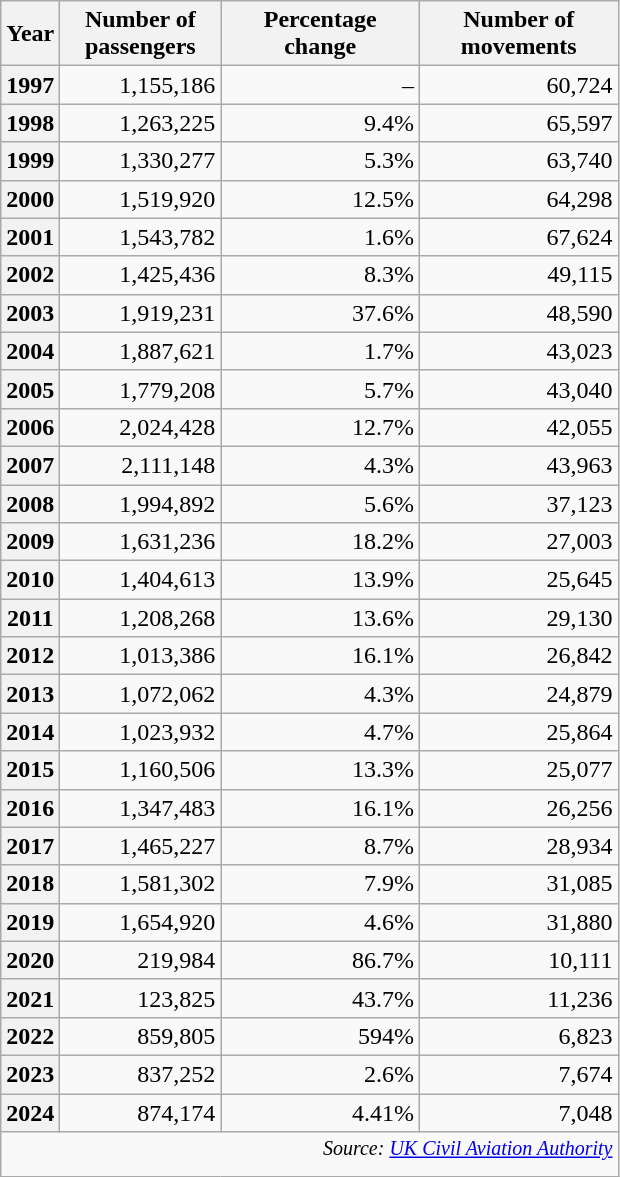<table class="wikitable sortable" style="text-align: right;">
<tr>
<th>Year</th>
<th style="width:100px">Number of passengers</th>
<th style="width:125px">Percentage change</th>
<th style="width:125px">Number of movements</th>
</tr>
<tr>
<th>1997</th>
<td>1,155,186</td>
<td>–</td>
<td>60,724</td>
</tr>
<tr>
<th>1998</th>
<td>1,263,225</td>
<td>9.4%</td>
<td>65,597</td>
</tr>
<tr>
<th>1999</th>
<td>1,330,277</td>
<td>5.3%</td>
<td>63,740</td>
</tr>
<tr>
<th>2000</th>
<td>1,519,920</td>
<td>12.5%</td>
<td>64,298</td>
</tr>
<tr>
<th>2001</th>
<td>1,543,782</td>
<td>1.6%</td>
<td>67,624</td>
</tr>
<tr>
<th>2002</th>
<td>1,425,436</td>
<td>8.3%</td>
<td>49,115</td>
</tr>
<tr>
<th>2003</th>
<td>1,919,231</td>
<td>37.6%</td>
<td>48,590</td>
</tr>
<tr>
<th>2004</th>
<td>1,887,621</td>
<td>1.7%</td>
<td>43,023</td>
</tr>
<tr>
<th>2005</th>
<td>1,779,208</td>
<td>5.7%</td>
<td>43,040</td>
</tr>
<tr>
<th>2006</th>
<td>2,024,428</td>
<td>12.7%</td>
<td>42,055</td>
</tr>
<tr>
<th>2007</th>
<td>2,111,148</td>
<td>4.3%</td>
<td>43,963</td>
</tr>
<tr>
<th>2008</th>
<td>1,994,892</td>
<td>5.6%</td>
<td>37,123</td>
</tr>
<tr>
<th>2009</th>
<td>1,631,236</td>
<td>18.2%</td>
<td>27,003</td>
</tr>
<tr>
<th>2010</th>
<td>1,404,613</td>
<td>13.9%</td>
<td>25,645</td>
</tr>
<tr>
<th>2011</th>
<td>1,208,268</td>
<td>13.6%</td>
<td>29,130</td>
</tr>
<tr>
<th>2012</th>
<td>1,013,386</td>
<td>16.1%</td>
<td>26,842</td>
</tr>
<tr>
<th>2013</th>
<td>1,072,062</td>
<td>4.3%</td>
<td>24,879</td>
</tr>
<tr>
<th>2014</th>
<td>1,023,932</td>
<td>4.7%</td>
<td>25,864</td>
</tr>
<tr>
<th>2015</th>
<td>1,160,506</td>
<td>13.3%</td>
<td>25,077</td>
</tr>
<tr>
<th>2016</th>
<td>1,347,483</td>
<td>16.1%</td>
<td>26,256</td>
</tr>
<tr>
<th>2017</th>
<td>1,465,227</td>
<td>8.7%</td>
<td>28,934</td>
</tr>
<tr>
<th>2018</th>
<td>1,581,302</td>
<td>7.9%</td>
<td>31,085</td>
</tr>
<tr>
<th>2019</th>
<td>1,654,920</td>
<td>4.6%</td>
<td>31,880</td>
</tr>
<tr>
<th>2020</th>
<td>219,984</td>
<td>86.7%</td>
<td>10,111</td>
</tr>
<tr>
<th>2021</th>
<td>123,825</td>
<td>43.7%</td>
<td>11,236</td>
</tr>
<tr>
<th>2022</th>
<td>859,805</td>
<td>594%</td>
<td>6,823</td>
</tr>
<tr>
<th>2023</th>
<td>837,252</td>
<td>2.6%</td>
<td>7,674</td>
</tr>
<tr>
<th>2024</th>
<td>874,174</td>
<td>4.41%</td>
<td>7,048</td>
</tr>
<tr class="sortbottom">
<td colspan="5" style="text-align:right;"><sup><em>Source: <a href='#'>UK Civil Aviation Authority</a></em></sup></td>
</tr>
</table>
